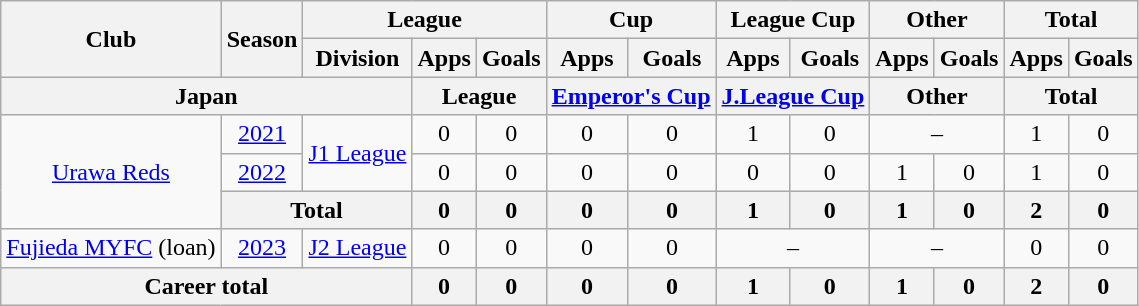<table class="wikitable" style="text-align: center">
<tr>
<th rowspan="2">Club</th>
<th rowspan="2">Season</th>
<th colspan="3">League</th>
<th colspan="2">Cup</th>
<th colspan="2">League Cup</th>
<th colspan="2">Other</th>
<th colspan="2">Total</th>
</tr>
<tr>
<th>Division</th>
<th>Apps</th>
<th>Goals</th>
<th>Apps</th>
<th>Goals</th>
<th>Apps</th>
<th>Goals</th>
<th>Apps</th>
<th>Goals</th>
<th>Apps</th>
<th>Goals</th>
</tr>
<tr>
<th colspan=3>Japan</th>
<th colspan=2>League</th>
<th colspan=2><a href='#'>Emperor's Cup</a></th>
<th colspan=2><a href='#'>J.League Cup</a></th>
<th colspan=2>Other</th>
<th colspan=2>Total</th>
</tr>
<tr>
<td rowspan="3"><a href='#'>Urawa Reds</a></td>
<td><a href='#'>2021</a></td>
<td rowspan="2"><a href='#'>J1 League</a></td>
<td>0</td>
<td>0</td>
<td>0</td>
<td>0</td>
<td>1</td>
<td>0</td>
<td colspan="2">–</td>
<td>1</td>
<td>0</td>
</tr>
<tr>
<td><a href='#'>2022</a></td>
<td>0</td>
<td>0</td>
<td>0</td>
<td>0</td>
<td>0</td>
<td>0</td>
<td>1</td>
<td>0</td>
<td>1</td>
<td>0</td>
</tr>
<tr>
<th colspan="2">Total</th>
<th>0</th>
<th>0</th>
<th>0</th>
<th>0</th>
<th>1</th>
<th>0</th>
<th>1</th>
<th>0</th>
<th>2</th>
<th>0</th>
</tr>
<tr>
<td><a href='#'>Fujieda MYFC</a> (loan)</td>
<td><a href='#'>2023</a></td>
<td><a href='#'>J2 League</a></td>
<td>0</td>
<td>0</td>
<td>0</td>
<td>0</td>
<td colspan="2">–</td>
<td colspan="2">–</td>
<td>0</td>
<td>0</td>
</tr>
<tr>
<th colspan=3>Career total</th>
<th>0</th>
<th>0</th>
<th>0</th>
<th>0</th>
<th>1</th>
<th>0</th>
<th>1</th>
<th>0</th>
<th>2</th>
<th>0</th>
</tr>
</table>
